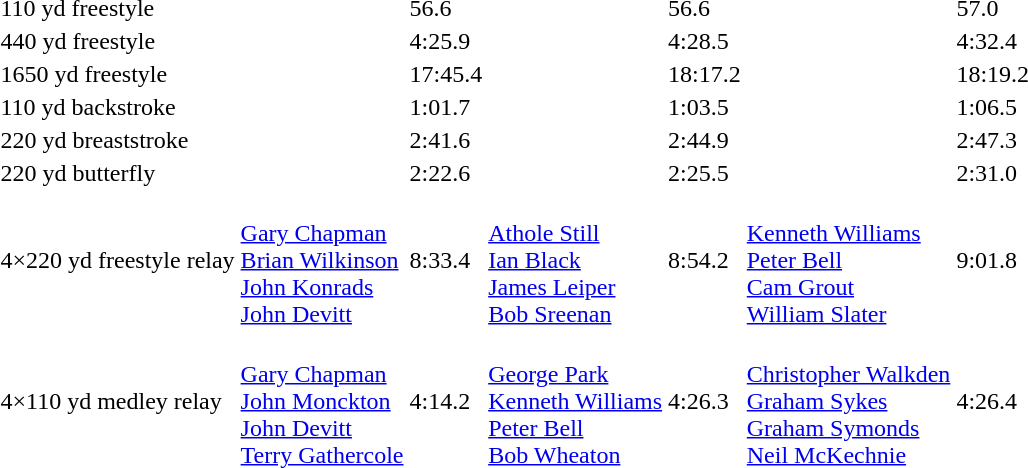<table>
<tr>
<td>110 yd freestyle</td>
<td></td>
<td>56.6</td>
<td></td>
<td>56.6</td>
<td></td>
<td>57.0</td>
</tr>
<tr>
<td>440 yd freestyle</td>
<td></td>
<td>4:25.9</td>
<td></td>
<td>4:28.5</td>
<td></td>
<td>4:32.4</td>
</tr>
<tr>
<td>1650 yd freestyle</td>
<td></td>
<td>17:45.4</td>
<td></td>
<td>18:17.2</td>
<td></td>
<td>18:19.2</td>
</tr>
<tr>
<td>110 yd backstroke</td>
<td></td>
<td>1:01.7</td>
<td></td>
<td>1:03.5</td>
<td></td>
<td>1:06.5</td>
</tr>
<tr>
<td>220 yd breaststroke</td>
<td></td>
<td>2:41.6</td>
<td></td>
<td>2:44.9</td>
<td></td>
<td>2:47.3</td>
</tr>
<tr>
<td>220 yd butterfly</td>
<td></td>
<td>2:22.6</td>
<td></td>
<td>2:25.5</td>
<td></td>
<td>2:31.0</td>
</tr>
<tr>
<td>4×220 yd freestyle relay</td>
<td><br><a href='#'>Gary Chapman</a><br><a href='#'>Brian Wilkinson</a><br><a href='#'>John Konrads</a><br><a href='#'>John Devitt</a></td>
<td>8:33.4</td>
<td><br><a href='#'>Athole Still</a><br><a href='#'>Ian Black</a><br><a href='#'>James Leiper</a><br><a href='#'>Bob Sreenan</a></td>
<td>8:54.2</td>
<td><br><a href='#'>Kenneth Williams</a><br><a href='#'>Peter Bell</a><br><a href='#'>Cam Grout</a><br><a href='#'>William Slater</a></td>
<td>9:01.8</td>
</tr>
<tr>
<td>4×110 yd medley relay</td>
<td><br><a href='#'>Gary Chapman</a><br><a href='#'>John Monckton</a><br><a href='#'>John Devitt</a><br><a href='#'>Terry Gathercole</a></td>
<td>4:14.2</td>
<td><br><a href='#'>George Park</a><br><a href='#'>Kenneth Williams</a><br><a href='#'>Peter Bell</a><br><a href='#'>Bob Wheaton</a></td>
<td>4:26.3</td>
<td><br><a href='#'>Christopher Walkden</a><br><a href='#'>Graham Sykes</a><br><a href='#'>Graham Symonds</a><br><a href='#'>Neil McKechnie</a></td>
<td>4:26.4</td>
</tr>
</table>
